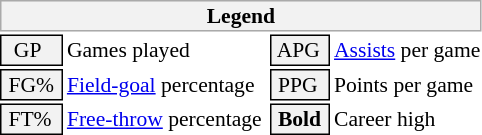<table class="toccolours" style="font-size: 90%; white-space: nowrap;">
<tr>
<th colspan="6" style="background:#f2f2f2; border:1px solid #aaa;">Legend</th>
</tr>
<tr>
<td style="background:#f2f2f2; border:1px solid black;">  GP</td>
<td>Games played</td>
<td style="background:#f2f2f2; border:1px solid black;"> APG </td>
<td><a href='#'>Assists</a> per game</td>
</tr>
<tr>
<td style="background:#f2f2f2; border:1px solid black;"> FG% </td>
<td style="padding-right: 8px"><a href='#'>Field-goal</a> percentage</td>
<td style="background:#f2f2f2; border:1px solid black;"> PPG </td>
<td>Points per game</td>
</tr>
<tr>
<td style="background:#f2f2f2; border:1px solid black;"> FT% </td>
<td><a href='#'>Free-throw</a> percentage</td>
<td style="background-color: #F2F2F2; border: 1px solid black"> <strong>Bold</strong> </td>
<td>Career high</td>
</tr>
</table>
